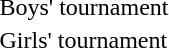<table>
<tr>
<td>Boys' tournament<br></td>
<td></td>
<td></td>
<td></td>
</tr>
<tr>
<td>Girls' tournament<br></td>
<td></td>
<td></td>
<td></td>
</tr>
<tr>
</tr>
</table>
